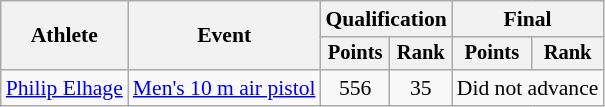<table class="wikitable" style="font-size:90%">
<tr>
<th rowspan="2">Athlete</th>
<th rowspan="2">Event</th>
<th colspan=2>Qualification</th>
<th colspan=2>Final</th>
</tr>
<tr style="font-size:95%">
<th>Points</th>
<th>Rank</th>
<th>Points</th>
<th>Rank</th>
</tr>
<tr align=center>
<td align=left><a href='#'>Philip Elhage</a></td>
<td align=left><a href='#'>Men's 10 m air pistol</a></td>
<td>556</td>
<td>35</td>
<td colspan="2">Did not advance</td>
</tr>
</table>
